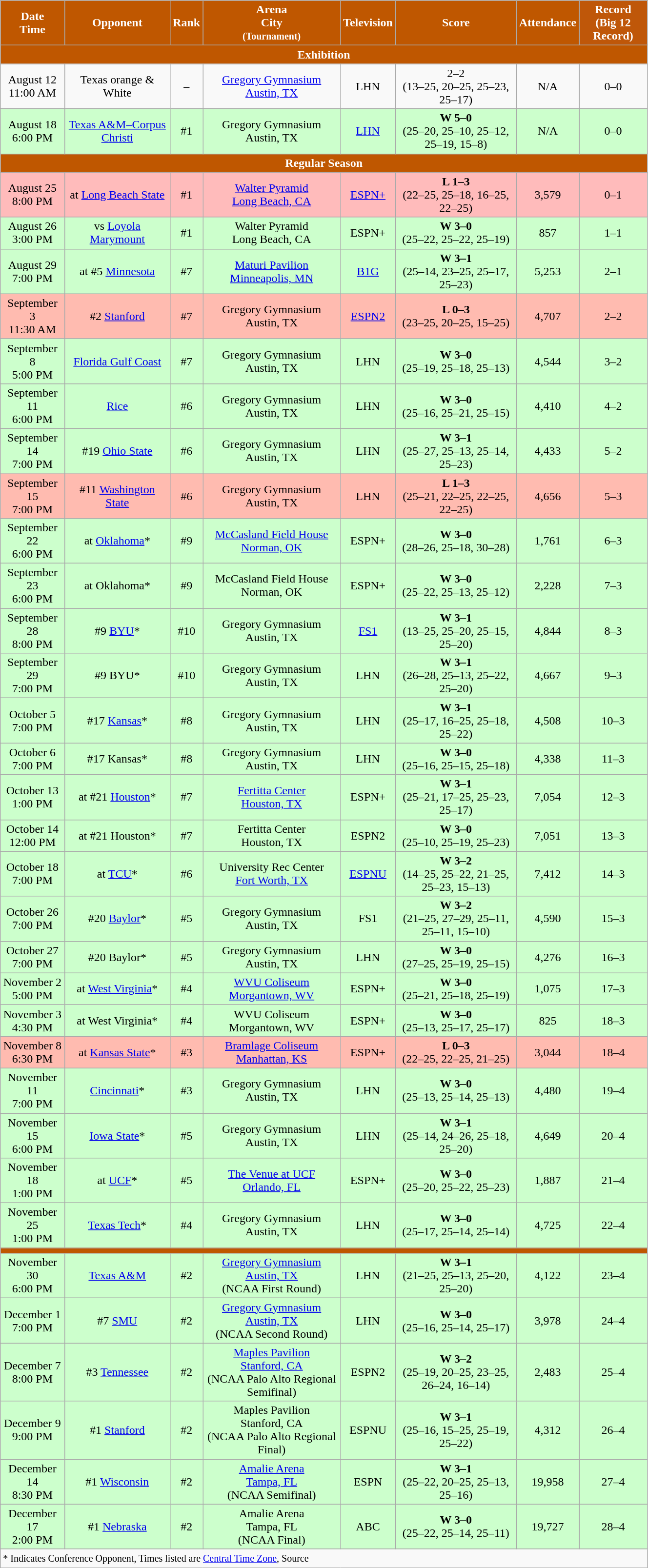<table class="wikitable" style="width:70%">
<tr>
<th style="background:#bf5700; color:#FFFFFF;" scope="col">Date<br>Time</th>
<th style="background:#bf5700; color:#FFFFFF;" scope="col">Opponent</th>
<th style="background:#bf5700; color:#FFFFFF;" scope="col">Rank</th>
<th style="background:#bf5700; color:#FFFFFF;" scope="col">Arena<br>City<br><small>(Tournament)</small></th>
<th style="background:#bf5700; color:#FFFFFF;" scope="col">Television</th>
<th style="background:#bf5700; color:#FFFFFF;" scope="col">Score</th>
<th style="background:#bf5700; color:#FFFFFF;" scope="col">Attendance</th>
<th style="background:#bf5709; color:#FFFFFF;" scope="col">Record<br>(Big 12 Record)</th>
</tr>
<tr align="center" style="background:#bf5700; color:#FFFFFF;">
<td colspan="8"><strong>Exhibition</strong></td>
</tr>
<tr align="center" bgcolor=>
<td>August 12<br>11:00 AM</td>
<td>Texas orange & White</td>
<td>–</td>
<td><a href='#'>Gregory Gymnasium</a><br><a href='#'>Austin, TX</a></td>
<td>LHN</td>
<td>2–2<br>(13–25, 20–25, 25–23, 25–17)</td>
<td>N/A</td>
<td>0–0</td>
</tr>
<tr align="center" bgcolor=ccffcc>
<td>August 18<br>6:00 PM</td>
<td><a href='#'>Texas A&M–Corpus Christi</a></td>
<td>#1</td>
<td>Gregory Gymnasium<br>Austin, TX</td>
<td><a href='#'>LHN</a></td>
<td><strong>W 5–0</strong> <br> (25–20, 25–10, 25–12, 25–19, 15–8)</td>
<td>N/A</td>
<td>0–0</td>
</tr>
<tr align="center" style="background:#bf5700; color:#FFFFFF;">
<td colspan="8"><strong>Regular Season</strong></td>
</tr>
<tr align="center" bgcolor=ffbbbb>
<td>August 25<br>8:00 PM</td>
<td>at <a href='#'>Long Beach State</a></td>
<td>#1</td>
<td><a href='#'>Walter Pyramid</a><br><a href='#'>Long Beach, CA</a></td>
<td><a href='#'>ESPN+</a></td>
<td><strong>L 1–3</strong><br>(22–25, 25–18, 16–25, 22–25)</td>
<td>3,579</td>
<td>0–1</td>
</tr>
<tr align="center" bgcolor=ccffcc>
<td>August 26<br>3:00 PM</td>
<td>vs <a href='#'>Loyola Marymount</a></td>
<td>#1</td>
<td>Walter Pyramid<br>Long Beach, CA</td>
<td>ESPN+</td>
<td><strong>W 3–0</strong><br>(25–22, 25–22, 25–19)</td>
<td>857</td>
<td>1–1</td>
</tr>
<tr align="center" bgcolor=ccffcc>
<td>August 29<br>7:00 PM</td>
<td>at #5 <a href='#'>Minnesota</a></td>
<td>#7</td>
<td><a href='#'>Maturi Pavilion</a><br><a href='#'>Minneapolis, MN</a></td>
<td><a href='#'>B1G</a></td>
<td><strong>W 3–1</strong><br>(25–14, 23–25, 25–17, 25–23)</td>
<td>5,253</td>
<td>2–1</td>
</tr>
<tr align="center" bgcolor=ffbbb>
<td>September 3<br>11:30 AM</td>
<td>#2 <a href='#'>Stanford</a></td>
<td>#7</td>
<td>Gregory Gymnasium<br>Austin, TX</td>
<td><a href='#'>ESPN2</a></td>
<td><strong>L 0–3</strong><br>(23–25, 20–25, 15–25)</td>
<td>4,707</td>
<td>2–2</td>
</tr>
<tr align="center" bgcolor=ccffcc>
<td>September 8<br>5:00 PM</td>
<td><a href='#'>Florida Gulf Coast</a></td>
<td>#7</td>
<td>Gregory Gymnasium<br>Austin, TX</td>
<td>LHN</td>
<td><strong>W 3–0</strong><br>(25–19, 25–18, 25–13)</td>
<td>4,544</td>
<td>3–2</td>
</tr>
<tr align="center" bgcolor=ccffcc>
<td>September 11<br>6:00 PM</td>
<td><a href='#'>Rice</a></td>
<td>#6</td>
<td>Gregory Gymnasium<br>Austin, TX</td>
<td>LHN</td>
<td><strong>W 3–0</strong><br>(25–16, 25–21, 25–15)</td>
<td>4,410</td>
<td>4–2</td>
</tr>
<tr align="center" bgcolor=ccffcc>
<td>September 14<br>7:00 PM</td>
<td>#19 <a href='#'>Ohio State</a></td>
<td>#6</td>
<td>Gregory Gymnasium<br>Austin, TX</td>
<td>LHN</td>
<td><strong>W 3–1</strong><br>(25–27, 25–13, 25–14, 25–23)</td>
<td>4,433</td>
<td>5–2</td>
</tr>
<tr align="center" bgcolor=ffbbb>
<td>September 15<br>7:00 PM</td>
<td>#11 <a href='#'>Washington State</a></td>
<td>#6</td>
<td>Gregory Gymnasium<br>Austin, TX</td>
<td>LHN</td>
<td><strong>L 1–3</strong><br>(25–21, 22–25, 22–25, 22–25)</td>
<td>4,656</td>
<td>5–3</td>
</tr>
<tr align="center" bgcolor=ccffcc>
<td>September 22<br>6:00 PM</td>
<td>at <a href='#'>Oklahoma</a>*</td>
<td>#9</td>
<td><a href='#'>McCasland Field House</a><br><a href='#'>Norman, OK</a></td>
<td>ESPN+</td>
<td><strong>W 3–0</strong><br>(28–26, 25–18, 30–28)</td>
<td>1,761</td>
<td>6–3</td>
</tr>
<tr align="center" bgcolor=ccffcc>
<td>September 23<br>6:00 PM</td>
<td>at Oklahoma*</td>
<td>#9</td>
<td>McCasland Field House<br>Norman, OK</td>
<td>ESPN+</td>
<td><strong>W 3–0</strong><br>(25–22, 25–13, 25–12)</td>
<td>2,228</td>
<td>7–3</td>
</tr>
<tr align="center" bgcolor=ccffcc>
<td>September 28<br>8:00 PM</td>
<td>#9 <a href='#'>BYU</a>*</td>
<td>#10</td>
<td>Gregory Gymnasium<br>Austin, TX</td>
<td><a href='#'>FS1</a></td>
<td><strong>W 3–1</strong><br>(13–25, 25–20, 25–15, 25–20)</td>
<td>4,844</td>
<td>8–3</td>
</tr>
<tr align="center" bgcolor=ccffcc>
<td>September 29<br>7:00 PM</td>
<td>#9 BYU*</td>
<td>#10</td>
<td>Gregory Gymnasium<br>Austin, TX</td>
<td>LHN</td>
<td><strong>W 3–1</strong><br>(26–28, 25–13, 25–22, 25–20)</td>
<td>4,667</td>
<td>9–3</td>
</tr>
<tr align="center" bgcolor=ccffcc>
<td>October 5<br>7:00 PM</td>
<td>#17 <a href='#'>Kansas</a>*</td>
<td>#8</td>
<td>Gregory Gymnasium<br>Austin, TX</td>
<td>LHN</td>
<td><strong>W 3–1</strong><br>(25–17, 16–25, 25–18, 25–22)</td>
<td>4,508</td>
<td>10–3</td>
</tr>
<tr align="center" bgcolor=ccffcc>
<td>October 6<br>7:00 PM</td>
<td>#17 Kansas*</td>
<td>#8</td>
<td>Gregory Gymnasium<br>Austin, TX</td>
<td>LHN</td>
<td><strong>W 3–0</strong><br>(25–16, 25–15, 25–18)</td>
<td>4,338</td>
<td>11–3</td>
</tr>
<tr align="center" bgcolor=ccffcc>
<td>October 13<br>1:00 PM</td>
<td>at #21 <a href='#'>Houston</a>*</td>
<td>#7</td>
<td><a href='#'>Fertitta Center</a><br><a href='#'>Houston, TX</a></td>
<td>ESPN+</td>
<td><strong>W 3–1</strong><br>(25–21, 17–25, 25–23, 25–17)</td>
<td>7,054</td>
<td>12–3</td>
</tr>
<tr align="center" bgcolor=ccffcc>
<td>October 14<br>12:00 PM</td>
<td>at #21 Houston*</td>
<td>#7</td>
<td>Fertitta Center<br>Houston, TX</td>
<td>ESPN2</td>
<td><strong>W 3–0</strong><br>(25–10, 25–19, 25–23)</td>
<td>7,051</td>
<td>13–3</td>
</tr>
<tr align="center" bgcolor=ccffcc>
<td>October 18<br>7:00 PM</td>
<td>at <a href='#'>TCU</a>*</td>
<td>#6</td>
<td>University Rec Center<br><a href='#'>Fort Worth, TX</a></td>
<td><a href='#'>ESPNU</a></td>
<td><strong>W 3–2</strong><br>(14–25, 25–22, 21–25, 25–23, 15–13)</td>
<td>7,412</td>
<td>14–3</td>
</tr>
<tr align="center" bgcolor=ccffcc>
<td>October 26<br>7:00 PM</td>
<td>#20 <a href='#'>Baylor</a>*</td>
<td>#5</td>
<td>Gregory Gymnasium<br>Austin, TX</td>
<td>FS1</td>
<td><strong>W 3–2</strong><br>(21–25, 27–29, 25–11, 25–11, 15–10)</td>
<td>4,590</td>
<td>15–3</td>
</tr>
<tr align="center" bgcolor=ccffcc>
<td>October 27<br>7:00 PM</td>
<td>#20 Baylor*</td>
<td>#5</td>
<td>Gregory Gymnasium<br>Austin, TX</td>
<td>LHN</td>
<td><strong>W 3–0</strong><br>(27–25, 25–19, 25–15)</td>
<td>4,276</td>
<td>16–3</td>
</tr>
<tr align="center" bgcolor=ccffcc>
<td>November 2<br>5:00 PM</td>
<td>at <a href='#'>West Virginia</a>*</td>
<td>#4</td>
<td><a href='#'>WVU Coliseum</a><br><a href='#'>Morgantown, WV</a></td>
<td>ESPN+</td>
<td><strong>W 3–0</strong><br>(25–21, 25–18, 25–19)</td>
<td>1,075</td>
<td>17–3</td>
</tr>
<tr align="center" bgcolor=ccffcc>
<td>November 3<br>4:30 PM</td>
<td>at West Virginia*</td>
<td>#4</td>
<td>WVU Coliseum<br>Morgantown, WV</td>
<td>ESPN+</td>
<td><strong>W 3–0</strong><br>(25–13, 25–17, 25–17)</td>
<td>825</td>
<td>18–3</td>
</tr>
<tr align="center" bgcolor=ffbbb>
<td>November 8<br>6:30 PM</td>
<td>at <a href='#'>Kansas State</a>*</td>
<td>#3</td>
<td><a href='#'>Bramlage Coliseum</a><br><a href='#'>Manhattan, KS</a></td>
<td>ESPN+</td>
<td><strong>L 0–3</strong><br>(22–25, 22–25, 21–25)</td>
<td>3,044</td>
<td>18–4</td>
</tr>
<tr align="center" bgcolor=ccffcc>
<td>November 11<br>7:00 PM</td>
<td><a href='#'>Cincinnati</a>*</td>
<td>#3</td>
<td>Gregory Gymnasium<br>Austin, TX</td>
<td>LHN</td>
<td><strong>W 3–0</strong><br>(25–13, 25–14, 25–13)</td>
<td>4,480</td>
<td>19–4</td>
</tr>
<tr align="center" bgcolor=ccffcc>
<td>November 15<br>6:00 PM</td>
<td><a href='#'>Iowa State</a>*</td>
<td>#5</td>
<td>Gregory Gymnasium<br>Austin, TX</td>
<td>LHN</td>
<td><strong>W 3–1</strong><br>(25–14, 24–26, 25–18, 25–20)</td>
<td>4,649</td>
<td>20–4</td>
</tr>
<tr align="center" bgcolor=ccffcc>
<td>November 18<br>1:00 PM</td>
<td>at <a href='#'>UCF</a>*</td>
<td>#5</td>
<td><a href='#'>The Venue at UCF</a><br><a href='#'>Orlando, FL</a></td>
<td>ESPN+</td>
<td><strong>W 3–0</strong><br>(25–20, 25–22, 25–23)</td>
<td>1,887</td>
<td>21–4</td>
</tr>
<tr align="center" bgcolor=ccffcc>
<td>November 25<br>1:00 PM</td>
<td><a href='#'>Texas Tech</a>*</td>
<td>#4</td>
<td>Gregory Gymnasium<br>Austin, TX</td>
<td>LHN</td>
<td><strong>W 3–0</strong><br>(25–17, 25–14, 25–14)</td>
<td>4,725</td>
<td>22–4</td>
</tr>
<tr align="center" bgcolor="#bf5700">
<td colspan="8"><strong><a href='#'></a></strong></td>
</tr>
<tr align="center" bgcolor=ccffcc>
<td>November 30<br>6:00 PM</td>
<td><a href='#'>Texas A&M</a></td>
<td>#2</td>
<td><a href='#'>Gregory Gymnasium</a><br><a href='#'>Austin, TX</a><br>(NCAA First Round)</td>
<td>LHN</td>
<td><strong>W 3–1</strong><br>(21–25, 25–13, 25–20, 25–20)</td>
<td>4,122</td>
<td>23–4</td>
</tr>
<tr align="center" bgcolor=ccffcc>
<td>December 1<br>7:00 PM</td>
<td>#7 <a href='#'>SMU</a></td>
<td>#2</td>
<td><a href='#'>Gregory Gymnasium</a><br><a href='#'>Austin, TX</a><br>(NCAA Second Round)</td>
<td>LHN</td>
<td><strong>W 3–0</strong><br>(25–16, 25–14, 25–17)</td>
<td>3,978</td>
<td>24–4</td>
</tr>
<tr align="center" bgcolor=ccffcc>
<td>December 7<br>8:00 PM</td>
<td>#3 <a href='#'>Tennessee</a></td>
<td>#2</td>
<td><a href='#'>Maples Pavilion</a><br><a href='#'>Stanford, CA</a><br>(NCAA Palo Alto Regional Semifinal)</td>
<td>ESPN2</td>
<td><strong>W 3–2</strong><br>(25–19, 20–25, 23–25, 26–24, 16–14)</td>
<td>2,483</td>
<td>25–4</td>
</tr>
<tr align="center" bgcolor=ccffcc>
<td>December 9<br>9:00 PM</td>
<td>#1 <a href='#'>Stanford</a></td>
<td>#2</td>
<td>Maples Pavilion<br>Stanford, CA<br>(NCAA Palo Alto Regional Final)</td>
<td>ESPNU</td>
<td><strong>W 3–1</strong><br>(25–16, 15–25, 25–19, 25–22)</td>
<td>4,312</td>
<td>26–4</td>
</tr>
<tr align="center" bgcolor=ccffcc>
<td>December 14<br>8:30 PM</td>
<td>#1 <a href='#'>Wisconsin</a></td>
<td>#2</td>
<td><a href='#'>Amalie Arena</a><br><a href='#'>Tampa, FL</a><br>(NCAA Semifinal)</td>
<td>ESPN</td>
<td><strong>W 3–1</strong><br>(25–22, 20–25, 25–13, 25–16)</td>
<td>19,958</td>
<td>27–4</td>
</tr>
<tr align="center" bgcolor=ccffcc>
<td>December 17<br>2:00 PM</td>
<td>#1 <a href='#'>Nebraska</a></td>
<td>#2</td>
<td>Amalie Arena<br>Tampa, FL<br>(NCAA Final)</td>
<td>ABC</td>
<td><strong>W 3–0</strong><br>(25–22, 25–14, 25–11)</td>
<td>19,727</td>
<td>28–4</td>
</tr>
<tr>
<td colspan="8"><small> * Indicates Conference Opponent, Times listed are <a href='#'>Central Time Zone</a>, Source</small></td>
</tr>
</table>
